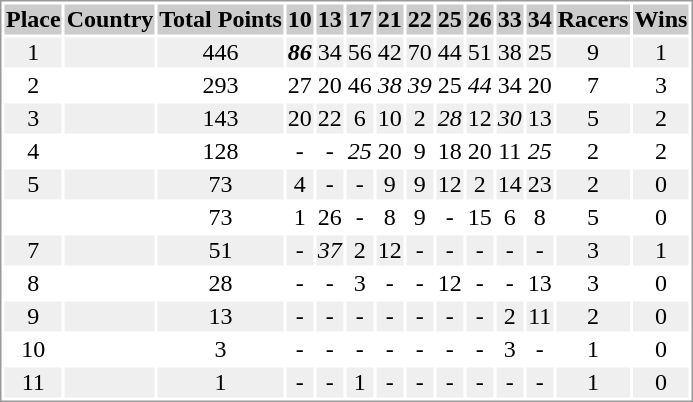<table border="0" style="border: 1px solid #999; background-color:#FFFFFF; text-align:center">
<tr align="center" bgcolor="#CCCCCC">
<th>Place</th>
<th>Country</th>
<th>Total Points</th>
<th>10</th>
<th>13</th>
<th>17</th>
<th>21</th>
<th>22</th>
<th>25</th>
<th>26</th>
<th>33</th>
<th>34</th>
<th>Racers</th>
<th>Wins</th>
</tr>
<tr bgcolor="#EFEFEF">
<td>1</td>
<td align="left"></td>
<td>446</td>
<td><strong><em>86</em></strong></td>
<td>34</td>
<td>56</td>
<td>42</td>
<td>70</td>
<td>44</td>
<td>51</td>
<td>38</td>
<td>25</td>
<td>9</td>
<td>1</td>
</tr>
<tr>
<td>2</td>
<td align="left"></td>
<td>293</td>
<td>27</td>
<td>20</td>
<td>46</td>
<td><em>38</em></td>
<td><em>39</em></td>
<td>25</td>
<td><em>44</em></td>
<td>34</td>
<td>20</td>
<td>7</td>
<td>3</td>
</tr>
<tr bgcolor="#EFEFEF">
<td>3</td>
<td align="left"></td>
<td>143</td>
<td>20</td>
<td>22</td>
<td>6</td>
<td>10</td>
<td>2</td>
<td><em>28</em></td>
<td>12</td>
<td><em>30</em></td>
<td>13</td>
<td>5</td>
<td>2</td>
</tr>
<tr>
<td>4</td>
<td align="left"></td>
<td>128</td>
<td>-</td>
<td>-</td>
<td><em>25</em></td>
<td>20</td>
<td>9</td>
<td>18</td>
<td>20</td>
<td>11</td>
<td><em>25</em></td>
<td>2</td>
<td>2</td>
</tr>
<tr bgcolor="#EFEFEF">
<td>5</td>
<td align="left"></td>
<td>73</td>
<td>4</td>
<td>-</td>
<td>-</td>
<td>9</td>
<td>9</td>
<td>12</td>
<td>2</td>
<td>14</td>
<td>23</td>
<td>2</td>
<td>0</td>
</tr>
<tr>
<td></td>
<td align="left"></td>
<td>73</td>
<td>1</td>
<td>26</td>
<td>-</td>
<td>8</td>
<td>9</td>
<td>-</td>
<td>15</td>
<td>6</td>
<td>8</td>
<td>5</td>
<td>0</td>
</tr>
<tr bgcolor="#EFEFEF">
<td>7</td>
<td align="left"></td>
<td>51</td>
<td>-</td>
<td><em>37</em></td>
<td>2</td>
<td>12</td>
<td>-</td>
<td>-</td>
<td>-</td>
<td>-</td>
<td>-</td>
<td>3</td>
<td>1</td>
</tr>
<tr>
<td>8</td>
<td align="left"></td>
<td>28</td>
<td>-</td>
<td>-</td>
<td>3</td>
<td>-</td>
<td>-</td>
<td>12</td>
<td>-</td>
<td>-</td>
<td>13</td>
<td>3</td>
<td>0</td>
</tr>
<tr bgcolor="#EFEFEF">
<td>9</td>
<td align="left"></td>
<td>13</td>
<td>-</td>
<td>-</td>
<td>-</td>
<td>-</td>
<td>-</td>
<td>-</td>
<td>-</td>
<td>2</td>
<td>11</td>
<td>2</td>
<td>0</td>
</tr>
<tr>
<td>10</td>
<td align="left"></td>
<td>3</td>
<td>-</td>
<td>-</td>
<td>-</td>
<td>-</td>
<td>-</td>
<td>-</td>
<td>-</td>
<td>3</td>
<td>-</td>
<td>1</td>
<td>0</td>
</tr>
<tr bgcolor="#EFEFEF">
<td>11</td>
<td align="left"></td>
<td>1</td>
<td>-</td>
<td>-</td>
<td>1</td>
<td>-</td>
<td>-</td>
<td>-</td>
<td>-</td>
<td>-</td>
<td>-</td>
<td>1</td>
<td>0</td>
</tr>
</table>
